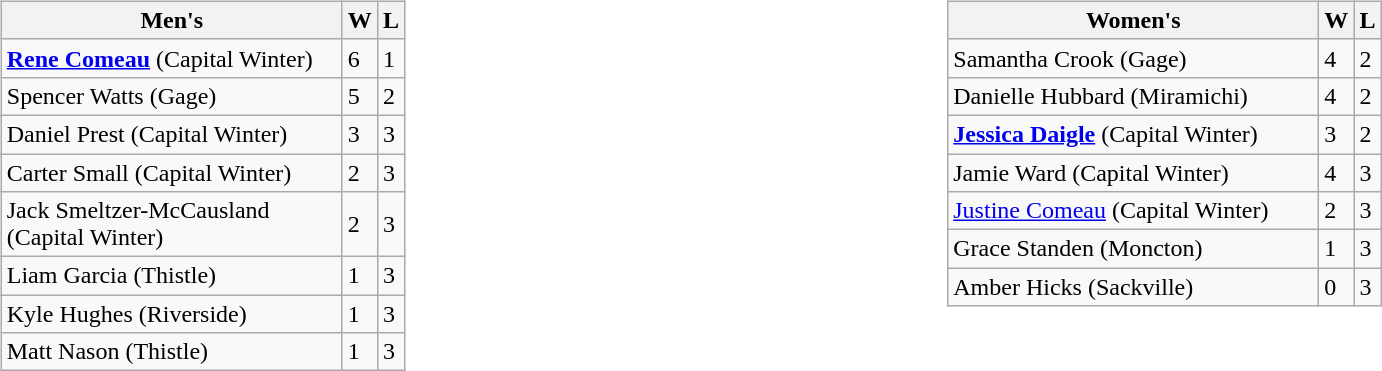<table>
<tr>
<td valign=top width=20%><br><table class=wikitable>
<tr>
<th width=220>Men's</th>
<th>W</th>
<th>L</th>
</tr>
<tr>
<td><strong><a href='#'>Rene Comeau</a></strong> (Capital Winter)</td>
<td>6</td>
<td>1</td>
</tr>
<tr>
<td>Spencer Watts (Gage)</td>
<td>5</td>
<td>2</td>
</tr>
<tr>
<td>Daniel Prest (Capital Winter)</td>
<td>3</td>
<td>3</td>
</tr>
<tr>
<td>Carter Small (Capital Winter)</td>
<td>2</td>
<td>3</td>
</tr>
<tr>
<td>Jack Smeltzer-McCausland (Capital Winter)</td>
<td>2</td>
<td>3</td>
</tr>
<tr>
<td>Liam Garcia (Thistle)</td>
<td>1</td>
<td>3</td>
</tr>
<tr>
<td>Kyle Hughes (Riverside)</td>
<td>1</td>
<td>3</td>
</tr>
<tr>
<td>Matt Nason (Thistle)</td>
<td>1</td>
<td>3</td>
</tr>
</table>
</td>
<td valign=top width=20%><br><table class=wikitable>
<tr>
<th width=240>Women's</th>
<th>W</th>
<th>L</th>
</tr>
<tr>
<td>Samantha Crook (Gage)</td>
<td>4</td>
<td>2</td>
</tr>
<tr>
<td>Danielle Hubbard (Miramichi)</td>
<td>4</td>
<td>2</td>
</tr>
<tr>
<td><strong><a href='#'>Jessica Daigle</a></strong> (Capital Winter)</td>
<td>3</td>
<td>2</td>
</tr>
<tr>
<td>Jamie Ward (Capital Winter)</td>
<td>4</td>
<td>3</td>
</tr>
<tr>
<td><a href='#'>Justine Comeau</a> (Capital Winter)</td>
<td>2</td>
<td>3</td>
</tr>
<tr>
<td>Grace Standen (Moncton)</td>
<td>1</td>
<td>3</td>
</tr>
<tr>
<td>Amber Hicks (Sackville)</td>
<td>0</td>
<td>3</td>
</tr>
</table>
</td>
</tr>
</table>
